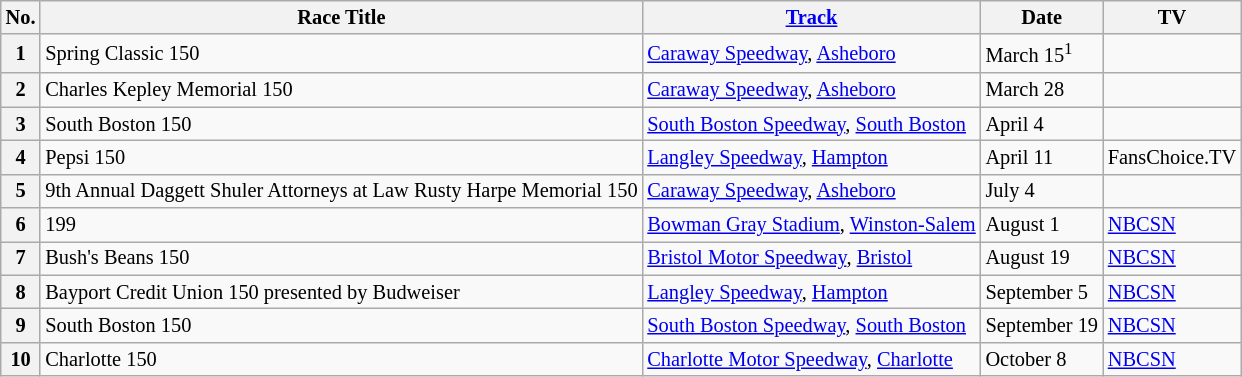<table class="wikitable" style="font-size:85%;">
<tr>
<th>No.</th>
<th>Race Title</th>
<th><a href='#'>Track</a></th>
<th>Date</th>
<th>TV</th>
</tr>
<tr>
<th>1</th>
<td>Spring Classic 150</td>
<td><a href='#'>Caraway Speedway</a>, <a href='#'>Asheboro</a></td>
<td>March 15<sup>1</sup></td>
<td></td>
</tr>
<tr>
<th>2</th>
<td>Charles Kepley Memorial 150</td>
<td><a href='#'>Caraway Speedway</a>, <a href='#'>Asheboro</a></td>
<td>March 28</td>
<td></td>
</tr>
<tr>
<th>3</th>
<td>South Boston 150</td>
<td><a href='#'>South Boston Speedway</a>, <a href='#'>South Boston</a></td>
<td>April 4</td>
<td></td>
</tr>
<tr>
<th>4</th>
<td>Pepsi 150</td>
<td><a href='#'>Langley Speedway</a>, <a href='#'>Hampton</a></td>
<td>April 11</td>
<td>FansChoice.TV</td>
</tr>
<tr>
<th>5</th>
<td>9th Annual Daggett Shuler Attorneys at Law Rusty Harpe Memorial 150</td>
<td><a href='#'>Caraway Speedway</a>, <a href='#'>Asheboro</a></td>
<td>July 4</td>
<td></td>
</tr>
<tr>
<th>6</th>
<td> 199</td>
<td><a href='#'>Bowman Gray Stadium</a>, <a href='#'>Winston-Salem</a></td>
<td>August 1</td>
<td><a href='#'>NBCSN</a></td>
</tr>
<tr>
<th>7</th>
<td>Bush's Beans 150</td>
<td><a href='#'>Bristol Motor Speedway</a>, <a href='#'>Bristol</a></td>
<td>August 19</td>
<td><a href='#'>NBCSN</a></td>
</tr>
<tr>
<th>8</th>
<td>Bayport Credit Union 150 presented by Budweiser</td>
<td><a href='#'>Langley Speedway</a>, <a href='#'>Hampton</a></td>
<td>September 5</td>
<td><a href='#'>NBCSN</a></td>
</tr>
<tr>
<th>9</th>
<td>South Boston 150</td>
<td><a href='#'>South Boston Speedway</a>, <a href='#'>South Boston</a></td>
<td>September 19</td>
<td><a href='#'>NBCSN</a></td>
</tr>
<tr>
<th>10</th>
<td>Charlotte 150</td>
<td><a href='#'>Charlotte Motor Speedway</a>, <a href='#'>Charlotte</a></td>
<td>October 8</td>
<td><a href='#'>NBCSN</a></td>
</tr>
</table>
